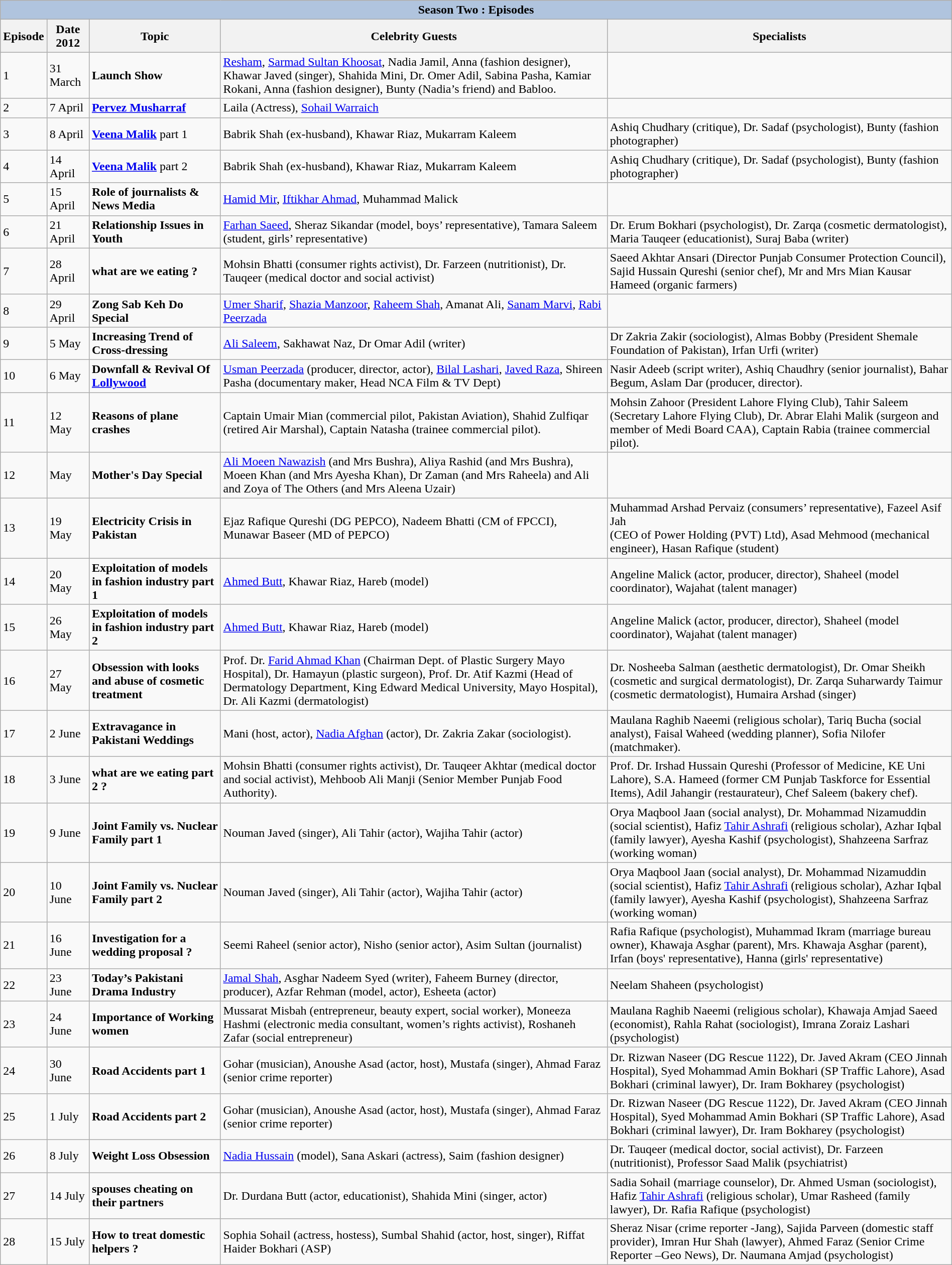<table class="wikitable" style="width:100%;">
<tr style="background:#ccc; text-align:center;">
<th colspan="6" style="background: LightSteelBlue;">Season Two : Episodes</th>
</tr>
<tr style="background:#ccc; text-align:center;">
<th>Episode</th>
<th>Date 2012</th>
<th>Topic</th>
<th>Celebrity Guests</th>
<th>Specialists</th>
</tr>
<tr>
<td>1</td>
<td>31 March</td>
<td><strong>Launch Show</strong></td>
<td><a href='#'>Resham</a>, <a href='#'>Sarmad Sultan Khoosat</a>, Nadia Jamil, Anna (fashion designer), Khawar Javed (singer), Shahida Mini, Dr. Omer Adil, Sabina Pasha, Kamiar Rokani, Anna (fashion designer), Bunty (Nadia’s friend) and Babloo.</td>
<td></td>
</tr>
<tr>
<td>2</td>
<td>7 April</td>
<td><strong><a href='#'>Pervez Musharraf</a></strong></td>
<td>Laila (Actress), <a href='#'>Sohail Warraich</a></td>
<td></td>
</tr>
<tr>
<td>3</td>
<td>8 April</td>
<td><strong><a href='#'>Veena Malik</a></strong> part 1</td>
<td>Babrik Shah (ex-husband), Khawar Riaz, Mukarram Kaleem</td>
<td>Ashiq Chudhary (critique), Dr. Sadaf (psychologist), Bunty (fashion photographer)</td>
</tr>
<tr>
<td>4</td>
<td>14 April</td>
<td><strong><a href='#'>Veena Malik</a></strong> part 2</td>
<td>Babrik Shah (ex-husband), Khawar Riaz, Mukarram Kaleem</td>
<td>Ashiq Chudhary (critique), Dr. Sadaf (psychologist), Bunty (fashion photographer)</td>
</tr>
<tr>
<td>5</td>
<td>15 April</td>
<td><strong>Role of journalists & News Media</strong></td>
<td><a href='#'>Hamid Mir</a>, <a href='#'>Iftikhar Ahmad</a>, Muhammad Malick</td>
<td></td>
</tr>
<tr>
<td>6</td>
<td>21 April</td>
<td><strong>Relationship Issues in Youth</strong></td>
<td><a href='#'>Farhan Saeed</a>, Sheraz Sikandar (model, boys’ representative), Tamara Saleem (student, girls’ representative)</td>
<td>Dr. Erum Bokhari (psychologist), Dr. Zarqa (cosmetic dermatologist), Maria Tauqeer (educationist), Suraj Baba (writer)</td>
</tr>
<tr>
<td>7</td>
<td>28 April</td>
<td><strong>what are we eating ?</strong></td>
<td>Mohsin Bhatti (consumer rights activist), Dr. Farzeen (nutritionist), Dr. Tauqeer (medical doctor and social activist)</td>
<td>Saeed Akhtar Ansari (Director Punjab Consumer Protection Council), Sajid Hussain Qureshi (senior chef), Mr and Mrs Mian Kausar Hameed (organic farmers)</td>
</tr>
<tr>
<td>8</td>
<td>29 April</td>
<td><strong> Zong Sab Keh Do Special</strong></td>
<td><a href='#'>Umer Sharif</a>, <a href='#'>Shazia Manzoor</a>, <a href='#'>Raheem Shah</a>, Amanat Ali, <a href='#'>Sanam Marvi</a>, <a href='#'>Rabi Peerzada</a></td>
<td></td>
</tr>
<tr>
<td>9</td>
<td>5 May</td>
<td><strong>Increasing Trend of Cross-dressing</strong></td>
<td><a href='#'>Ali Saleem</a>, Sakhawat Naz, Dr Omar Adil (writer)</td>
<td>Dr Zakria Zakir (sociologist), Almas Bobby (President Shemale Foundation of Pakistan), Irfan Urfi (writer)</td>
</tr>
<tr>
<td>10</td>
<td>6 May</td>
<td><strong>Downfall & Revival Of <a href='#'>Lollywood</a></strong></td>
<td><a href='#'>Usman Peerzada</a> (producer, director, actor), <a href='#'>Bilal Lashari</a>, <a href='#'>Javed Raza</a>, Shireen Pasha (documentary maker, Head NCA Film & TV Dept)</td>
<td>Nasir Adeeb (script writer), Ashiq Chaudhry (senior journalist), Bahar Begum, Aslam Dar (producer, director).</td>
</tr>
<tr>
<td>11</td>
<td>12 May</td>
<td><strong>Reasons of plane crashes</strong></td>
<td>Captain Umair Mian (commercial pilot, Pakistan Aviation), Shahid Zulfiqar (retired Air Marshal), Captain Natasha (trainee commercial pilot).</td>
<td>Mohsin Zahoor (President Lahore Flying Club), Tahir Saleem (Secretary Lahore Flying Club), Dr. Abrar Elahi Malik (surgeon and member of Medi Board CAA), Captain Rabia (trainee commercial pilot).</td>
</tr>
<tr>
<td>12</td>
<td>May</td>
<td><strong> Mother's Day Special</strong></td>
<td><a href='#'>Ali Moeen Nawazish</a> (and Mrs Bushra), Aliya Rashid (and Mrs Bushra), Moeen Khan (and Mrs Ayesha Khan), Dr Zaman (and Mrs Raheela) and Ali and Zoya of The Others (and Mrs Aleena Uzair)</td>
<td></td>
</tr>
<tr>
<td>13</td>
<td>19 May</td>
<td><strong>Electricity Crisis in Pakistan</strong></td>
<td>Ejaz Rafique Qureshi (DG PEPCO), Nadeem Bhatti (CM of FPCCI), Munawar Baseer (MD of PEPCO)</td>
<td>Muhammad Arshad Pervaiz (consumers’ representative), Fazeel Asif Jah<br>(CEO of Power Holding (PVT) Ltd), Asad Mehmood (mechanical engineer), Hasan Rafique (student)</td>
</tr>
<tr>
<td>14</td>
<td>20 May</td>
<td><strong>Exploitation of models in fashion industry part 1</strong></td>
<td><a href='#'>Ahmed Butt</a>, Khawar Riaz, Hareb (model)</td>
<td>Angeline Malick (actor, producer, director), Shaheel (model coordinator), Wajahat (talent manager)</td>
</tr>
<tr>
<td>15</td>
<td>26 May</td>
<td><strong>Exploitation of models in fashion industry part 2</strong></td>
<td><a href='#'>Ahmed Butt</a>, Khawar Riaz, Hareb (model)</td>
<td>Angeline Malick (actor, producer, director), Shaheel (model coordinator), Wajahat (talent manager)</td>
</tr>
<tr>
<td>16</td>
<td>27 May</td>
<td><strong>Obsession with looks and abuse of cosmetic treatment</strong></td>
<td>Prof. Dr. <a href='#'>Farid Ahmad Khan</a> (Chairman Dept. of Plastic Surgery Mayo Hospital), Dr. Hamayun (plastic surgeon), Prof. Dr. Atif Kazmi (Head of Dermatology Department, King Edward Medical University, Mayo Hospital), Dr. Ali Kazmi (dermatologist)</td>
<td>Dr. Nosheeba Salman (aesthetic dermatologist), Dr. Omar Sheikh (cosmetic and surgical dermatologist), Dr. Zarqa Suharwardy Taimur (cosmetic dermatologist), Humaira Arshad (singer)</td>
</tr>
<tr>
<td>17</td>
<td>2 June</td>
<td><strong>Extravagance in Pakistani Weddings</strong></td>
<td>Mani (host, actor), <a href='#'>Nadia Afghan</a> (actor), Dr. Zakria Zakar (sociologist).</td>
<td>Maulana Raghib Naeemi (religious scholar), Tariq Bucha (social analyst), Faisal Waheed (wedding planner), Sofia Nilofer (matchmaker).</td>
</tr>
<tr>
<td>18</td>
<td>3 June</td>
<td><strong>what are we eating part 2 ?</strong></td>
<td>Mohsin Bhatti (consumer rights activist), Dr. Tauqeer Akhtar (medical doctor and social activist), Mehboob Ali Manji (Senior Member Punjab Food Authority).</td>
<td>Prof. Dr. Irshad Hussain Qureshi (Professor of Medicine, KE Uni Lahore), S.A. Hameed (former CM Punjab Taskforce for Essential Items), Adil Jahangir (restaurateur), Chef Saleem (bakery chef).</td>
</tr>
<tr>
<td>19</td>
<td>9 June</td>
<td><strong>Joint Family vs. Nuclear Family part 1</strong></td>
<td>Nouman Javed (singer), Ali Tahir (actor), Wajiha Tahir (actor)</td>
<td>Orya Maqbool Jaan (social analyst), Dr. Mohammad Nizamuddin (social scientist), Hafiz <a href='#'>Tahir Ashrafi</a> (religious scholar), Azhar Iqbal (family lawyer), Ayesha Kashif (psychologist), Shahzeena Sarfraz (working woman)</td>
</tr>
<tr>
<td>20</td>
<td>10 June</td>
<td><strong>Joint Family vs. Nuclear Family part 2 </strong></td>
<td>Nouman Javed (singer), Ali Tahir (actor), Wajiha Tahir (actor)</td>
<td>Orya Maqbool Jaan (social analyst), Dr. Mohammad Nizamuddin (social scientist), Hafiz <a href='#'>Tahir Ashrafi</a> (religious scholar), Azhar Iqbal (family lawyer), Ayesha Kashif (psychologist), Shahzeena Sarfraz (working woman)</td>
</tr>
<tr>
<td>21</td>
<td>16 June</td>
<td><strong>Investigation for a wedding proposal ?</strong></td>
<td>Seemi Raheel (senior actor), Nisho (senior actor), Asim Sultan (journalist)</td>
<td>Rafia Rafique (psychologist), Muhammad Ikram (marriage bureau owner), Khawaja Asghar (parent), Mrs. Khawaja Asghar (parent), Irfan (boys' representative), Hanna (girls' representative)</td>
</tr>
<tr>
<td>22</td>
<td>23 June</td>
<td><strong>Today’s Pakistani Drama Industry</strong></td>
<td><a href='#'>Jamal Shah</a>, Asghar Nadeem Syed (writer), Faheem Burney (director, producer), Azfar Rehman (model, actor), Esheeta (actor)</td>
<td>Neelam Shaheen (psychologist)</td>
</tr>
<tr>
<td>23</td>
<td>24 June</td>
<td><strong>Importance of Working women </strong></td>
<td>Mussarat Misbah (entrepreneur, beauty expert, social worker), Moneeza Hashmi (electronic media consultant, women’s rights activist), Roshaneh Zafar (social entrepreneur)</td>
<td>Maulana Raghib Naeemi (religious scholar), Khawaja Amjad Saeed (economist), Rahla Rahat (sociologist), Imrana Zoraiz Lashari (psychologist)</td>
</tr>
<tr>
<td>24</td>
<td>30 June</td>
<td><strong>Road Accidents part 1</strong></td>
<td>Gohar (musician), Anoushe Asad (actor, host), Mustafa (singer), Ahmad Faraz (senior crime reporter)</td>
<td>Dr. Rizwan Naseer (DG Rescue 1122), Dr. Javed Akram (CEO Jinnah Hospital), Syed Mohammad Amin Bokhari (SP Traffic Lahore), Asad Bokhari (criminal lawyer), Dr. Iram Bokharey (psychologist)</td>
</tr>
<tr>
<td>25</td>
<td>1 July</td>
<td><strong>Road Accidents part 2</strong></td>
<td>Gohar (musician), Anoushe Asad (actor, host), Mustafa (singer), Ahmad Faraz (senior crime reporter)</td>
<td>Dr. Rizwan Naseer (DG Rescue 1122), Dr. Javed Akram (CEO Jinnah Hospital), Syed Mohammad Amin Bokhari (SP Traffic Lahore), Asad Bokhari (criminal lawyer), Dr. Iram Bokharey (psychologist)</td>
</tr>
<tr>
<td>26</td>
<td>8 July</td>
<td><strong>Weight Loss Obsession</strong></td>
<td><a href='#'>Nadia Hussain</a> (model), Sana Askari (actress), Saim (fashion designer)</td>
<td>Dr. Tauqeer (medical doctor, social activist),  Dr. Farzeen (nutritionist), Professor Saad Malik (psychiatrist)</td>
</tr>
<tr>
<td>27</td>
<td>14 July</td>
<td><strong>spouses cheating on their partners</strong></td>
<td>Dr. Durdana Butt (actor, educationist), Shahida Mini (singer, actor)</td>
<td>Sadia Sohail (marriage counselor), Dr. Ahmed Usman (sociologist), Hafiz <a href='#'>Tahir Ashrafi</a> (religious scholar), Umar Rasheed (family lawyer), Dr. Rafia Rafique (psychologist)</td>
</tr>
<tr>
<td>28</td>
<td>15 July</td>
<td><strong>How to treat domestic helpers ?</strong></td>
<td>Sophia Sohail (actress, hostess), Sumbal Shahid (actor, host, singer), Riffat Haider Bokhari (ASP)</td>
<td>Sheraz Nisar (crime reporter -Jang), Sajida Parveen (domestic staff provider), Imran Hur Shah (lawyer), Ahmed Faraz (Senior Crime Reporter –Geo News), Dr. Naumana Amjad (psychologist)</td>
</tr>
</table>
